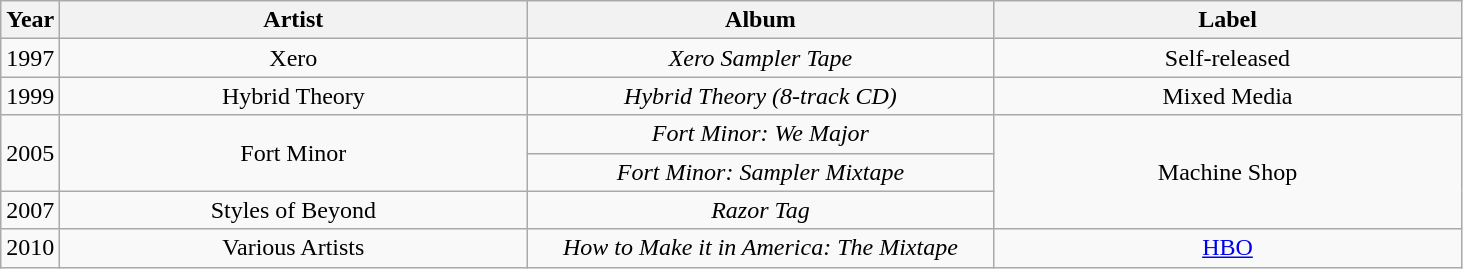<table class="wikitable plainrowheaders" style="text-align:center;">
<tr>
<th rowspan="1">Year</th>
<th scope="col" style="width:19em;">Artist</th>
<th scope="col" style="width:19em;">Album</th>
<th scope="col" style="width:19em;">Label</th>
</tr>
<tr>
<td>1997</td>
<td>Xero</td>
<td><em>Xero Sampler Tape</em></td>
<td>Self-released</td>
</tr>
<tr>
<td>1999</td>
<td>Hybrid Theory</td>
<td><em>Hybrid Theory (8-track CD)</em></td>
<td>Mixed Media</td>
</tr>
<tr>
<td rowspan="2">2005</td>
<td rowspan="2">Fort Minor</td>
<td><em>Fort Minor: We Major</em></td>
<td rowspan="3">Machine Shop</td>
</tr>
<tr>
<td><em>Fort Minor: Sampler Mixtape</em></td>
</tr>
<tr>
<td>2007</td>
<td>Styles of Beyond</td>
<td><em>Razor Tag</em></td>
</tr>
<tr>
<td>2010</td>
<td>Various Artists</td>
<td><em>How to Make it in America: The Mixtape</em></td>
<td><a href='#'>HBO</a></td>
</tr>
</table>
